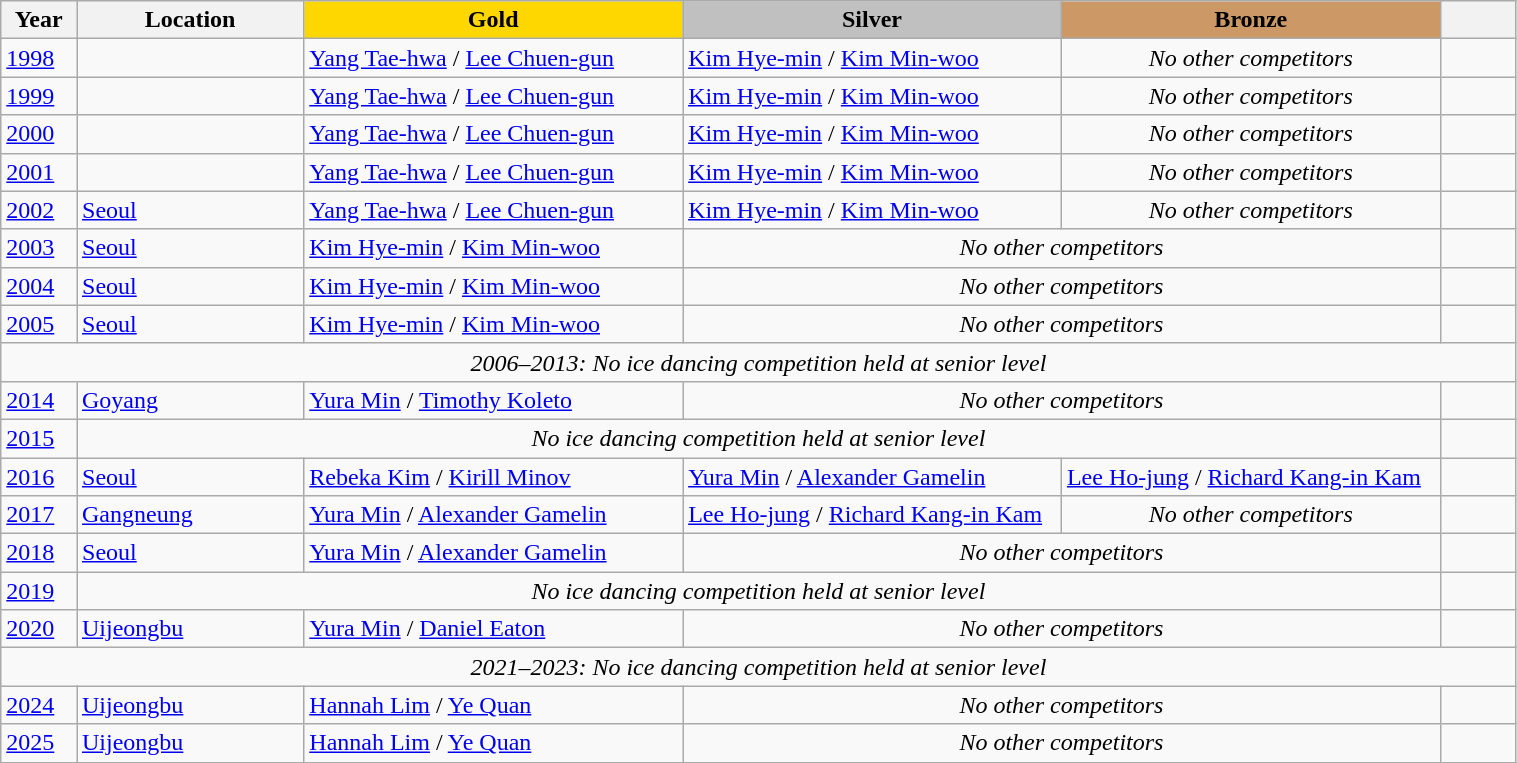<table class="wikitable unsortable" style="text-align:left; width:80%">
<tr>
<th scope="col" style="text-align:center; width:5%">Year</th>
<th scope="col" style="text-align:center; width:15%">Location</th>
<th scope="col" style="text-align:center; width:25%; background:gold">Gold</th>
<th scope="col" style="text-align:center; width:25%; background:silver">Silver</th>
<th scope="col" style="text-align:center; width:25%; background:#c96">Bronze</th>
<th scope="col" style="text-align:center; width:5%"></th>
</tr>
<tr>
<td><a href='#'>1998</a></td>
<td></td>
<td><a href='#'>Yang Tae-hwa</a> / <a href='#'>Lee Chuen-gun</a></td>
<td><a href='#'>Kim Hye-min</a> / <a href='#'>Kim Min-woo</a></td>
<td align=center><em>No other competitors</em></td>
<td></td>
</tr>
<tr>
<td><a href='#'>1999</a></td>
<td></td>
<td><a href='#'>Yang Tae-hwa</a> / <a href='#'>Lee Chuen-gun</a></td>
<td><a href='#'>Kim Hye-min</a> / <a href='#'>Kim Min-woo</a></td>
<td align=center><em>No other competitors</em></td>
<td></td>
</tr>
<tr>
<td><a href='#'>2000</a></td>
<td></td>
<td><a href='#'>Yang Tae-hwa</a> / <a href='#'>Lee Chuen-gun</a></td>
<td><a href='#'>Kim Hye-min</a> / <a href='#'>Kim Min-woo</a></td>
<td align=center><em>No other competitors</em></td>
<td></td>
</tr>
<tr>
<td><a href='#'>2001</a></td>
<td></td>
<td><a href='#'>Yang Tae-hwa</a> / <a href='#'>Lee Chuen-gun</a></td>
<td><a href='#'>Kim Hye-min</a> / <a href='#'>Kim Min-woo</a></td>
<td align=center><em>No other competitors</em></td>
<td></td>
</tr>
<tr>
<td><a href='#'>2002</a></td>
<td><a href='#'>Seoul</a></td>
<td><a href='#'>Yang Tae-hwa</a> / <a href='#'>Lee Chuen-gun</a></td>
<td><a href='#'>Kim Hye-min</a> / <a href='#'>Kim Min-woo</a></td>
<td align=center><em>No other competitors</em></td>
<td></td>
</tr>
<tr>
<td><a href='#'>2003</a></td>
<td><a href='#'>Seoul</a></td>
<td><a href='#'>Kim Hye-min</a> / <a href='#'>Kim Min-woo</a></td>
<td colspan=2 align=center><em>No other competitors</em></td>
<td></td>
</tr>
<tr>
<td><a href='#'>2004</a></td>
<td><a href='#'>Seoul</a></td>
<td><a href='#'>Kim Hye-min</a> / <a href='#'>Kim Min-woo</a></td>
<td colspan=2 align=center><em>No other competitors</em></td>
<td></td>
</tr>
<tr>
<td><a href='#'>2005</a></td>
<td><a href='#'>Seoul</a></td>
<td><a href='#'>Kim Hye-min</a> / <a href='#'>Kim Min-woo</a></td>
<td colspan=2 align=center><em>No other competitors</em></td>
<td></td>
</tr>
<tr>
<td colspan=6 align=center><em>2006–2013: No ice dancing competition held at senior level</em></td>
</tr>
<tr>
<td><a href='#'>2014</a></td>
<td><a href='#'>Goyang</a></td>
<td><a href='#'>Yura Min</a> / <a href='#'>Timothy Koleto</a></td>
<td colspan=2 align=center><em>No other competitors</em></td>
<td></td>
</tr>
<tr>
<td><a href='#'>2015</a></td>
<td colspan=4 align=center><em>No ice dancing competition held at senior level</em></td>
<td></td>
</tr>
<tr>
<td><a href='#'>2016</a></td>
<td><a href='#'>Seoul</a></td>
<td><a href='#'>Rebeka Kim</a> / <a href='#'>Kirill Minov</a></td>
<td><a href='#'>Yura Min</a> / <a href='#'>Alexander Gamelin</a></td>
<td><a href='#'>Lee Ho-jung</a> / <a href='#'>Richard Kang-in Kam</a></td>
<td></td>
</tr>
<tr>
<td><a href='#'>2017</a></td>
<td><a href='#'>Gangneung</a></td>
<td><a href='#'>Yura Min</a> / <a href='#'>Alexander Gamelin</a></td>
<td><a href='#'>Lee Ho-jung</a> / <a href='#'>Richard Kang-in Kam</a></td>
<td align=center><em>No other competitors</em></td>
<td></td>
</tr>
<tr>
<td><a href='#'>2018</a></td>
<td><a href='#'>Seoul</a></td>
<td><a href='#'>Yura Min</a> / <a href='#'>Alexander Gamelin</a></td>
<td colspan=2 align=center><em>No other competitors</em></td>
<td></td>
</tr>
<tr>
<td><a href='#'>2019</a></td>
<td colspan=4 align=center><em>No ice dancing competition held at senior level</em></td>
<td></td>
</tr>
<tr>
<td><a href='#'>2020</a></td>
<td><a href='#'>Uijeongbu</a></td>
<td><a href='#'>Yura Min</a> / <a href='#'>Daniel Eaton</a></td>
<td colspan=2 align=center><em>No other competitors</em></td>
<td></td>
</tr>
<tr>
<td colspan=6 align=center><em>2021–2023: No ice dancing competition held at senior level</em></td>
</tr>
<tr>
<td><a href='#'>2024</a></td>
<td><a href='#'>Uijeongbu</a></td>
<td><a href='#'>Hannah Lim</a> / <a href='#'>Ye Quan</a></td>
<td colspan=2 align=center><em>No other competitors</em></td>
<td></td>
</tr>
<tr>
<td><a href='#'>2025</a></td>
<td><a href='#'>Uijeongbu</a></td>
<td><a href='#'>Hannah Lim</a> / <a href='#'>Ye Quan</a></td>
<td colspan=2 align=center><em>No other competitors</em></td>
<td></td>
</tr>
</table>
